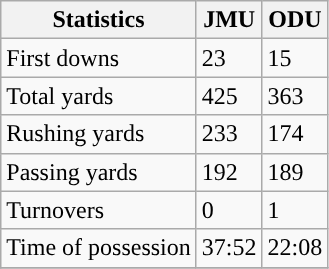<table class="wikitable" style="float: left;">
<tr>
<th>Statistics</th>
<th>JMU</th>
<th>ODU</th>
</tr>
<tr>
<td>First downs</td>
<td>23</td>
<td>15</td>
</tr>
<tr>
<td>Total yards</td>
<td>425</td>
<td>363</td>
</tr>
<tr>
<td>Rushing yards</td>
<td>233</td>
<td>174</td>
</tr>
<tr>
<td>Passing yards</td>
<td>192</td>
<td>189</td>
</tr>
<tr>
<td>Turnovers</td>
<td>0</td>
<td>1</td>
</tr>
<tr>
<td>Time of possession</td>
<td>37:52</td>
<td>22:08</td>
</tr>
<tr>
</tr>
</table>
